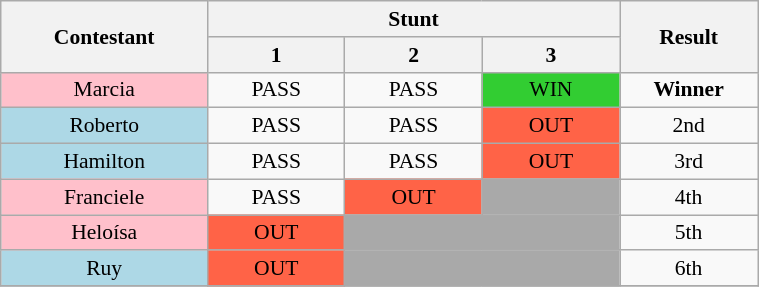<table class="wikitable" style="font-size:90%; width:40%; text-align: center;">
<tr>
<th width="10%" rowspan=2>Contestant</th>
<th width="24%" colspan=3>Stunt</th>
<th width="06%" rowspan=2>Result</th>
</tr>
<tr>
<th width="08%">1</th>
<th width="08%">2</th>
<th width="08%">3</th>
</tr>
<tr>
<td bgcolor="FFC0CB">Marcia</td>
<td>PASS</td>
<td>PASS</td>
<td bgcolor="32CD32">WIN</td>
<td><strong>Winner</strong></td>
</tr>
<tr>
<td bgcolor="ADD8E6">Roberto</td>
<td>PASS</td>
<td>PASS</td>
<td bgcolor="FF6347">OUT</td>
<td>2nd</td>
</tr>
<tr>
<td bgcolor="ADD8E6">Hamilton</td>
<td>PASS</td>
<td>PASS</td>
<td bgcolor="FF6347">OUT</td>
<td>3rd</td>
</tr>
<tr>
<td bgcolor="FFC0CB">Franciele</td>
<td>PASS</td>
<td bgcolor="FF6347">OUT</td>
<td bgcolor="A9A9A9"></td>
<td>4th</td>
</tr>
<tr>
<td bgcolor="FFC0CB">Heloísa</td>
<td bgcolor="FF6347">OUT</td>
<td bgcolor="A9A9A9" colspan=2></td>
<td>5th</td>
</tr>
<tr>
<td bgcolor="ADD8E6">Ruy</td>
<td bgcolor="FF6347">OUT</td>
<td bgcolor="A9A9A9" colspan=2></td>
<td>6th</td>
</tr>
<tr>
</tr>
</table>
